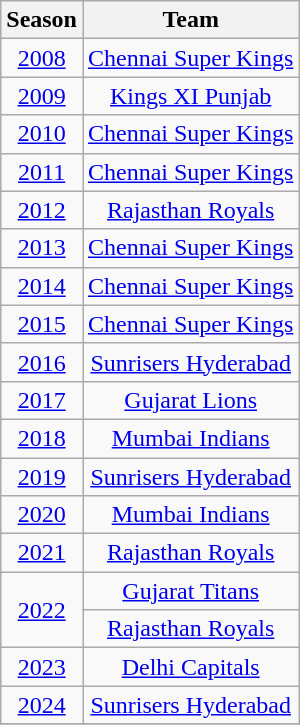<table class="wikitable" style="text-align:center">
<tr>
<th>Season</th>
<th>Team</th>
</tr>
<tr>
<td><a href='#'>2008</a></td>
<td><a href='#'>Chennai Super Kings</a></td>
</tr>
<tr>
<td><a href='#'>2009</a></td>
<td><a href='#'>Kings XI Punjab</a></td>
</tr>
<tr>
<td><a href='#'>2010</a></td>
<td><a href='#'>Chennai Super Kings</a></td>
</tr>
<tr>
<td><a href='#'>2011</a></td>
<td><a href='#'>Chennai Super Kings</a></td>
</tr>
<tr>
<td><a href='#'>2012</a></td>
<td><a href='#'>Rajasthan Royals</a></td>
</tr>
<tr>
<td><a href='#'>2013</a></td>
<td><a href='#'>Chennai Super Kings</a></td>
</tr>
<tr>
<td><a href='#'>2014</a></td>
<td><a href='#'>Chennai Super Kings</a></td>
</tr>
<tr>
<td><a href='#'>2015</a></td>
<td><a href='#'>Chennai Super Kings</a></td>
</tr>
<tr>
<td><a href='#'>2016</a></td>
<td><a href='#'>Sunrisers Hyderabad</a></td>
</tr>
<tr>
<td><a href='#'>2017</a></td>
<td><a href='#'>Gujarat Lions</a></td>
</tr>
<tr>
<td><a href='#'>2018</a></td>
<td><a href='#'>Mumbai Indians</a></td>
</tr>
<tr>
<td><a href='#'>2019</a></td>
<td><a href='#'>Sunrisers Hyderabad</a></td>
</tr>
<tr>
<td><a href='#'>2020</a></td>
<td><a href='#'>Mumbai Indians</a></td>
</tr>
<tr>
<td><a href='#'>2021</a></td>
<td><a href='#'>Rajasthan Royals</a></td>
</tr>
<tr>
<td rowspan="2"><a href='#'>2022</a></td>
<td><a href='#'>Gujarat Titans</a></td>
</tr>
<tr>
<td><a href='#'>Rajasthan Royals</a></td>
</tr>
<tr>
<td><a href='#'>2023</a></td>
<td><a href='#'>Delhi Capitals</a></td>
</tr>
<tr>
<td><a href='#'>2024</a></td>
<td><a href='#'>Sunrisers Hyderabad</a></td>
</tr>
<tr>
</tr>
</table>
